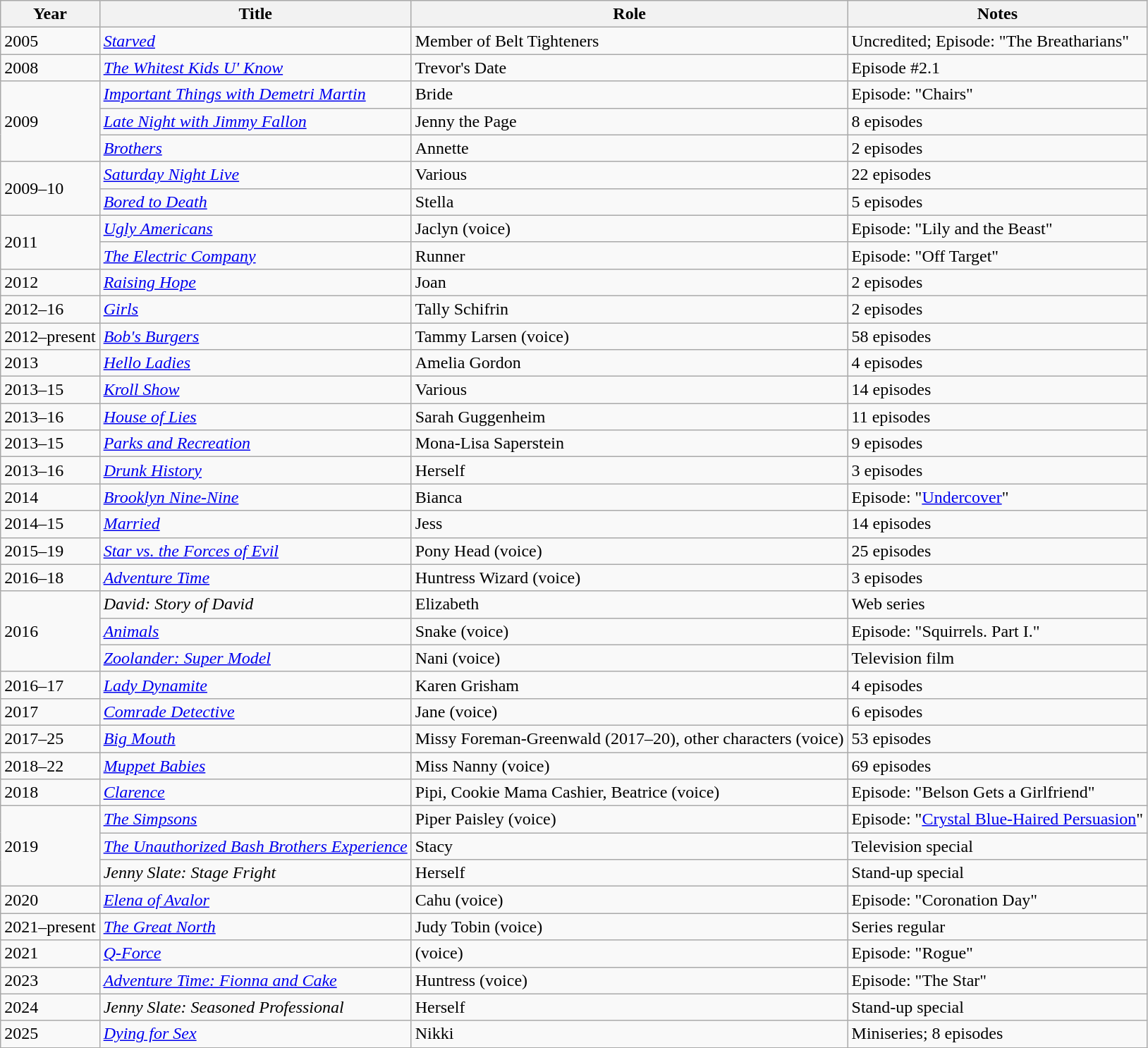<table class="wikitable sortable">
<tr>
<th>Year</th>
<th>Title</th>
<th>Role</th>
<th>Notes</th>
</tr>
<tr>
<td>2005</td>
<td><em><a href='#'>Starved</a></em></td>
<td>Member of Belt Tighteners</td>
<td>Uncredited; Episode: "The Breatharians"</td>
</tr>
<tr>
<td>2008</td>
<td><em><a href='#'>The Whitest Kids U' Know</a></em></td>
<td>Trevor's Date</td>
<td>Episode #2.1</td>
</tr>
<tr>
<td rowspan="3">2009</td>
<td><em><a href='#'>Important Things with Demetri Martin</a></em></td>
<td>Bride</td>
<td>Episode: "Chairs"</td>
</tr>
<tr>
<td><em><a href='#'>Late Night with Jimmy Fallon</a></em></td>
<td>Jenny the Page</td>
<td>8 episodes</td>
</tr>
<tr>
<td><a href='#'><em>Brothers</em></a></td>
<td>Annette</td>
<td>2 episodes</td>
</tr>
<tr>
<td rowspan="2">2009–10</td>
<td><em><a href='#'>Saturday Night Live</a></em></td>
<td>Various</td>
<td>22 episodes</td>
</tr>
<tr>
<td><em><a href='#'>Bored to Death</a></em></td>
<td>Stella</td>
<td>5 episodes</td>
</tr>
<tr>
<td rowspan="2">2011</td>
<td><a href='#'><em>Ugly Americans</em></a></td>
<td>Jaclyn (voice)</td>
<td>Episode: "Lily and the Beast"</td>
</tr>
<tr>
<td><a href='#'><em>The Electric Company</em></a></td>
<td>Runner</td>
<td>Episode: "Off Target"</td>
</tr>
<tr>
<td>2012</td>
<td><em><a href='#'>Raising Hope</a></em></td>
<td>Joan</td>
<td>2 episodes</td>
</tr>
<tr>
<td>2012–16</td>
<td><a href='#'><em>Girls</em></a></td>
<td>Tally Schifrin</td>
<td>2 episodes</td>
</tr>
<tr>
<td>2012–present</td>
<td><em><a href='#'>Bob's Burgers</a></em></td>
<td>Tammy Larsen (voice)</td>
<td>58 episodes</td>
</tr>
<tr>
<td>2013</td>
<td><em><a href='#'>Hello Ladies</a></em></td>
<td>Amelia Gordon</td>
<td>4 episodes</td>
</tr>
<tr>
<td>2013–15</td>
<td><em><a href='#'>Kroll Show</a></em></td>
<td>Various</td>
<td>14 episodes</td>
</tr>
<tr>
<td>2013–16</td>
<td><em><a href='#'>House of Lies</a></em></td>
<td>Sarah Guggenheim</td>
<td>11 episodes</td>
</tr>
<tr>
<td>2013–15</td>
<td><em><a href='#'>Parks and Recreation</a></em></td>
<td>Mona-Lisa Saperstein</td>
<td>9 episodes</td>
</tr>
<tr>
<td>2013–16</td>
<td><em><a href='#'>Drunk History</a></em></td>
<td>Herself</td>
<td>3 episodes</td>
</tr>
<tr>
<td>2014</td>
<td><em><a href='#'>Brooklyn Nine-Nine</a></em></td>
<td>Bianca</td>
<td>Episode: "<a href='#'>Undercover</a>"</td>
</tr>
<tr>
<td>2014–15</td>
<td><a href='#'><em>Married</em></a></td>
<td>Jess</td>
<td>14 episodes</td>
</tr>
<tr>
<td>2015–19</td>
<td><em><a href='#'>Star vs. the Forces of Evil</a></em></td>
<td>Pony Head (voice)</td>
<td>25 episodes</td>
</tr>
<tr>
<td>2016–18</td>
<td><em><a href='#'>Adventure Time</a></em></td>
<td>Huntress Wizard (voice)</td>
<td>3 episodes</td>
</tr>
<tr>
<td rowspan="3">2016</td>
<td><em>David: Story of David</em></td>
<td>Elizabeth</td>
<td>Web series</td>
</tr>
<tr>
<td><em><a href='#'>Animals</a></em></td>
<td>Snake (voice)</td>
<td>Episode: "Squirrels. Part I."</td>
</tr>
<tr>
<td><em><a href='#'>Zoolander: Super Model</a></em></td>
<td>Nani (voice)</td>
<td>Television film</td>
</tr>
<tr>
<td>2016–17</td>
<td><em><a href='#'>Lady Dynamite</a></em></td>
<td>Karen Grisham</td>
<td>4 episodes</td>
</tr>
<tr>
<td>2017</td>
<td><em><a href='#'>Comrade Detective</a></em></td>
<td>Jane (voice)</td>
<td>6 episodes</td>
</tr>
<tr>
<td>2017–25</td>
<td><a href='#'><em>Big Mouth</em></a></td>
<td>Missy Foreman-Greenwald (2017–20), other characters (voice)</td>
<td>53 episodes</td>
</tr>
<tr>
<td>2018–22</td>
<td><a href='#'><em>Muppet Babies</em></a></td>
<td>Miss Nanny (voice)</td>
<td>69 episodes</td>
</tr>
<tr>
<td>2018</td>
<td><a href='#'><em>Clarence</em></a></td>
<td>Pipi, Cookie Mama Cashier, Beatrice (voice)</td>
<td>Episode: "Belson Gets a Girlfriend"</td>
</tr>
<tr>
<td rowspan="3">2019</td>
<td><em><a href='#'>The Simpsons</a></em></td>
<td>Piper Paisley (voice)</td>
<td>Episode: "<a href='#'>Crystal Blue-Haired Persuasion</a>"</td>
</tr>
<tr>
<td><em><a href='#'>The Unauthorized Bash Brothers Experience</a></em></td>
<td>Stacy</td>
<td>Television special</td>
</tr>
<tr>
<td><em>Jenny Slate: Stage Fright</em></td>
<td>Herself</td>
<td>Stand-up special</td>
</tr>
<tr>
<td>2020</td>
<td><em><a href='#'>Elena of Avalor</a></em></td>
<td>Cahu (voice)</td>
<td>Episode: "Coronation Day"</td>
</tr>
<tr>
<td>2021–present</td>
<td><em><a href='#'>The Great North</a></em></td>
<td>Judy Tobin (voice)</td>
<td>Series regular</td>
</tr>
<tr>
<td>2021</td>
<td><em><a href='#'>Q-Force</a></em></td>
<td>(voice)</td>
<td>Episode: "Rogue"</td>
</tr>
<tr 2022 || >
<td>2023</td>
<td><em><a href='#'>Adventure Time: Fionna and Cake</a></em></td>
<td>Huntress (voice)</td>
<td>Episode: "The Star"</td>
</tr>
<tr>
<td>2024</td>
<td><em>Jenny Slate: Seasoned Professional</em></td>
<td>Herself</td>
<td>Stand-up special</td>
</tr>
<tr>
<td>2025</td>
<td><em><a href='#'>Dying for Sex</a></em></td>
<td>Nikki</td>
<td>Miniseries; 8 episodes</td>
</tr>
</table>
